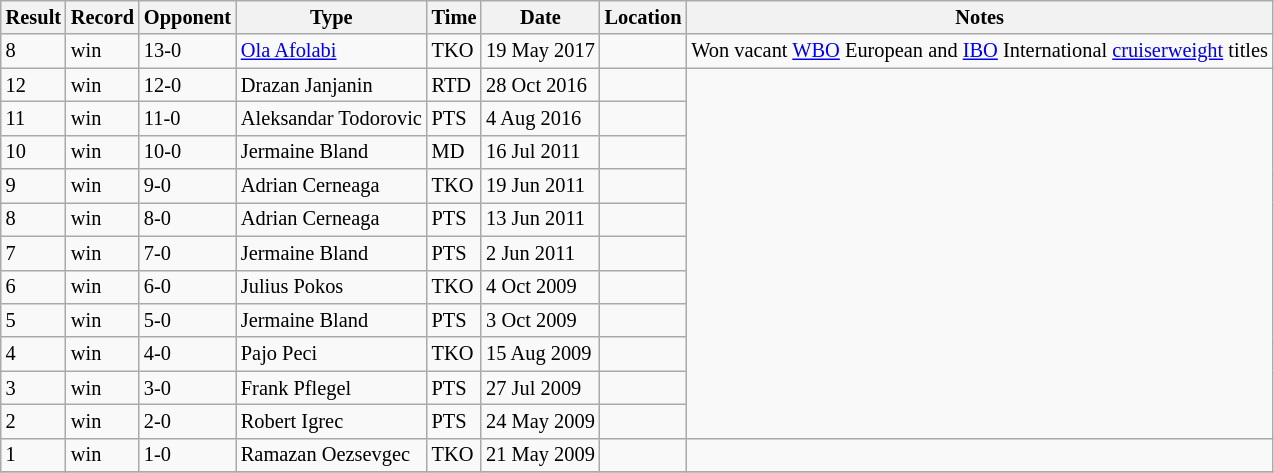<table class="wikitable sortable" style="font-size: 85%;">
<tr>
<th>Result</th>
<th class="unsortable">Record</th>
<th>Opponent</th>
<th>Type</th>
<th>Time</th>
<th>Date</th>
<th>Location</th>
<th>Notes</th>
</tr>
<tr>
<td>8</td>
<td>win</td>
<td>13-0</td>
<td style="text-align:left;"> <a href='#'>Ola Afolabi</a></td>
<td>TKO</td>
<td>19 May 2017</td>
<td style="text-align:left;"> </td>
<td>Won vacant <a href='#'>WBO</a> European and <a href='#'>IBO</a> International <a href='#'>cruiserweight</a> titles</td>
</tr>
<tr>
<td>12</td>
<td>win</td>
<td>12-0</td>
<td style="text-align:left;"> Drazan Janjanin</td>
<td>RTD</td>
<td>28 Oct 2016</td>
<td style="text-align:left;"> </td>
</tr>
<tr>
<td>11</td>
<td>win</td>
<td>11-0</td>
<td style="text-align:left;"> Aleksandar Todorovic</td>
<td>PTS</td>
<td>4 Aug 2016</td>
<td style="text-align:left;"> </td>
</tr>
<tr>
<td>10</td>
<td>win</td>
<td>10-0</td>
<td style="text-align:left;"> Jermaine Bland</td>
<td>MD</td>
<td>16 Jul 2011</td>
<td style="text-align:left;"> </td>
</tr>
<tr>
<td>9</td>
<td>win</td>
<td>9-0</td>
<td style="text-align:left;"> Adrian Cerneaga</td>
<td>TKO</td>
<td>19 Jun 2011</td>
<td style="text-align:left;"> </td>
</tr>
<tr>
<td>8</td>
<td>win</td>
<td>8-0</td>
<td style="text-align:left;"> Adrian Cerneaga</td>
<td>PTS</td>
<td>13 Jun 2011</td>
<td style="text-align:left;"> </td>
</tr>
<tr>
<td>7</td>
<td>win</td>
<td>7-0</td>
<td style="text-align:left;"> Jermaine Bland</td>
<td>PTS</td>
<td>2 Jun 2011</td>
<td style="text-align:left;"> </td>
</tr>
<tr>
<td>6</td>
<td>win</td>
<td>6-0</td>
<td style="text-align:left;"> Julius Pokos</td>
<td>TKO</td>
<td>4 Oct 2009</td>
<td style="text-align:left;"> </td>
</tr>
<tr>
<td>5</td>
<td>win</td>
<td>5-0</td>
<td style="text-align:left;"> Jermaine Bland</td>
<td>PTS</td>
<td>3 Oct 2009</td>
<td style="text-align:left;"> </td>
</tr>
<tr>
<td>4</td>
<td>win</td>
<td>4-0</td>
<td style="text-align:left;"> Pajo Peci</td>
<td>TKO</td>
<td>15 Aug 2009</td>
<td style="text-align:left;"> </td>
</tr>
<tr>
<td>3</td>
<td>win</td>
<td>3-0</td>
<td style="text-align:left;"> Frank Pflegel</td>
<td>PTS</td>
<td>27 Jul 2009</td>
<td style="text-align:left;"> </td>
</tr>
<tr>
<td>2</td>
<td>win</td>
<td>2-0</td>
<td style="text-align:left;"> Robert Igrec</td>
<td>PTS</td>
<td>24 May 2009</td>
<td style="text-align:left;"> </td>
</tr>
<tr>
<td>1</td>
<td>win</td>
<td>1-0</td>
<td style="text-align:left;"> Ramazan Oezsevgec</td>
<td>TKO</td>
<td>21 May 2009</td>
<td style="text-align:left;"> </td>
<td></td>
</tr>
<tr>
</tr>
</table>
